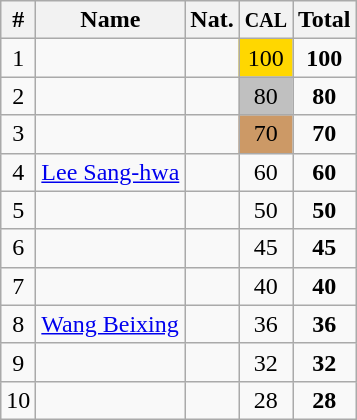<table class="wikitable sortable" style="text-align:center;">
<tr>
<th>#</th>
<th>Name</th>
<th>Nat.</th>
<th><small>CAL</small></th>
<th>Total</th>
</tr>
<tr>
<td>1</td>
<td align=left></td>
<td></td>
<td bgcolor=gold>100</td>
<td><strong>100</strong></td>
</tr>
<tr>
<td>2</td>
<td align=left></td>
<td></td>
<td bgcolor=silver>80</td>
<td><strong>80</strong></td>
</tr>
<tr>
<td>3</td>
<td align=left></td>
<td></td>
<td bgcolor=cc9966>70</td>
<td><strong>70</strong></td>
</tr>
<tr>
<td>4</td>
<td align=left><a href='#'>Lee Sang-hwa</a></td>
<td></td>
<td>60</td>
<td><strong>60</strong></td>
</tr>
<tr>
<td>5</td>
<td align=left></td>
<td></td>
<td>50</td>
<td><strong>50</strong></td>
</tr>
<tr>
<td>6</td>
<td align=left></td>
<td></td>
<td>45</td>
<td><strong>45</strong></td>
</tr>
<tr>
<td>7</td>
<td align=left></td>
<td></td>
<td>40</td>
<td><strong>40</strong></td>
</tr>
<tr>
<td>8</td>
<td align=left><a href='#'>Wang Beixing</a></td>
<td></td>
<td>36</td>
<td><strong>36</strong></td>
</tr>
<tr>
<td>9</td>
<td align=left></td>
<td></td>
<td>32</td>
<td><strong>32</strong></td>
</tr>
<tr>
<td>10</td>
<td align=left></td>
<td></td>
<td>28</td>
<td><strong>28</strong></td>
</tr>
</table>
